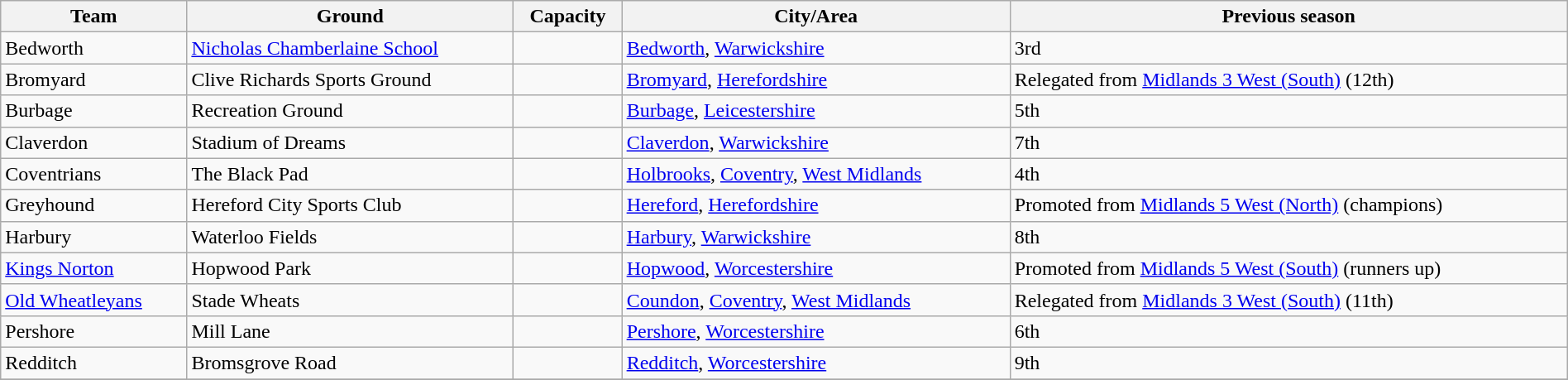<table class="wikitable sortable" width=100%>
<tr>
<th>Team</th>
<th>Ground</th>
<th>Capacity</th>
<th>City/Area</th>
<th>Previous season</th>
</tr>
<tr>
<td>Bedworth</td>
<td><a href='#'>Nicholas Chamberlaine School</a></td>
<td></td>
<td><a href='#'>Bedworth</a>, <a href='#'>Warwickshire</a></td>
<td>3rd</td>
</tr>
<tr>
<td>Bromyard</td>
<td>Clive Richards Sports Ground</td>
<td></td>
<td><a href='#'>Bromyard</a>, <a href='#'>Herefordshire</a></td>
<td>Relegated from <a href='#'>Midlands 3 West (South)</a> (12th)</td>
</tr>
<tr>
<td>Burbage</td>
<td>Recreation Ground</td>
<td></td>
<td><a href='#'>Burbage</a>, <a href='#'>Leicestershire</a></td>
<td>5th</td>
</tr>
<tr>
<td>Claverdon</td>
<td>Stadium of Dreams</td>
<td></td>
<td><a href='#'>Claverdon</a>, <a href='#'>Warwickshire</a></td>
<td>7th</td>
</tr>
<tr>
<td>Coventrians</td>
<td>The Black Pad</td>
<td></td>
<td><a href='#'>Holbrooks</a>, <a href='#'>Coventry</a>, <a href='#'>West Midlands</a></td>
<td>4th</td>
</tr>
<tr>
<td>Greyhound</td>
<td>Hereford City Sports Club</td>
<td></td>
<td><a href='#'>Hereford</a>, <a href='#'>Herefordshire</a></td>
<td>Promoted from <a href='#'>Midlands 5 West (North)</a> (champions)</td>
</tr>
<tr>
<td>Harbury</td>
<td>Waterloo Fields</td>
<td></td>
<td><a href='#'>Harbury</a>, <a href='#'>Warwickshire</a></td>
<td>8th</td>
</tr>
<tr>
<td><a href='#'>Kings Norton</a></td>
<td>Hopwood Park</td>
<td></td>
<td><a href='#'>Hopwood</a>, <a href='#'>Worcestershire</a></td>
<td>Promoted from <a href='#'>Midlands 5 West (South)</a> (runners up)</td>
</tr>
<tr>
<td><a href='#'>Old Wheatleyans</a></td>
<td>Stade Wheats</td>
<td></td>
<td><a href='#'>Coundon</a>, <a href='#'>Coventry</a>, <a href='#'>West Midlands</a></td>
<td>Relegated from <a href='#'>Midlands 3 West (South)</a> (11th)</td>
</tr>
<tr>
<td>Pershore</td>
<td>Mill Lane</td>
<td></td>
<td><a href='#'>Pershore</a>, <a href='#'>Worcestershire</a></td>
<td>6th</td>
</tr>
<tr>
<td>Redditch</td>
<td>Bromsgrove Road</td>
<td></td>
<td><a href='#'>Redditch</a>, <a href='#'>Worcestershire</a></td>
<td>9th</td>
</tr>
<tr>
</tr>
</table>
